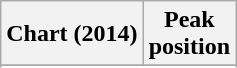<table class="wikitable sortable plainrowheaders" style="text-align:center">
<tr>
<th scope="col">Chart (2014)</th>
<th scope="col">Peak<br> position</th>
</tr>
<tr>
</tr>
<tr>
</tr>
<tr>
</tr>
</table>
